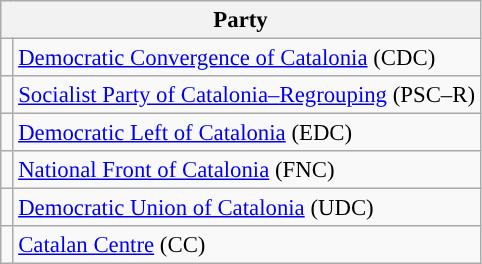<table class="wikitable" style="text-align:left; font-size:95%;">
<tr>
<th colspan="2">Party</th>
</tr>
<tr>
<td width="1"></td>
<td><a href='#'>Democratic Convergence of Catalonia</a> (CDC)</td>
</tr>
<tr>
<td></td>
<td><a href='#'>Socialist Party of Catalonia–Regrouping</a> (PSC–R)</td>
</tr>
<tr>
<td></td>
<td><a href='#'>Democratic Left of Catalonia</a> (EDC)</td>
</tr>
<tr>
<td></td>
<td><a href='#'>National Front of Catalonia</a> (FNC)</td>
</tr>
<tr>
<td></td>
<td><a href='#'>Democratic Union of Catalonia</a> (UDC)</td>
</tr>
<tr>
<td></td>
<td><a href='#'>Catalan Centre</a> (CC)</td>
</tr>
</table>
